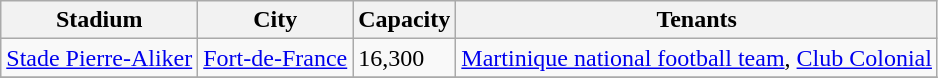<table class="wikitable sortable">
<tr>
<th>Stadium</th>
<th>City</th>
<th>Capacity</th>
<th>Tenants</th>
</tr>
<tr>
<td><a href='#'>Stade Pierre-Aliker</a></td>
<td><a href='#'>Fort-de-France</a></td>
<td>16,300</td>
<td><a href='#'>Martinique national football team</a>, <a href='#'>Club Colonial</a></td>
</tr>
<tr>
</tr>
</table>
